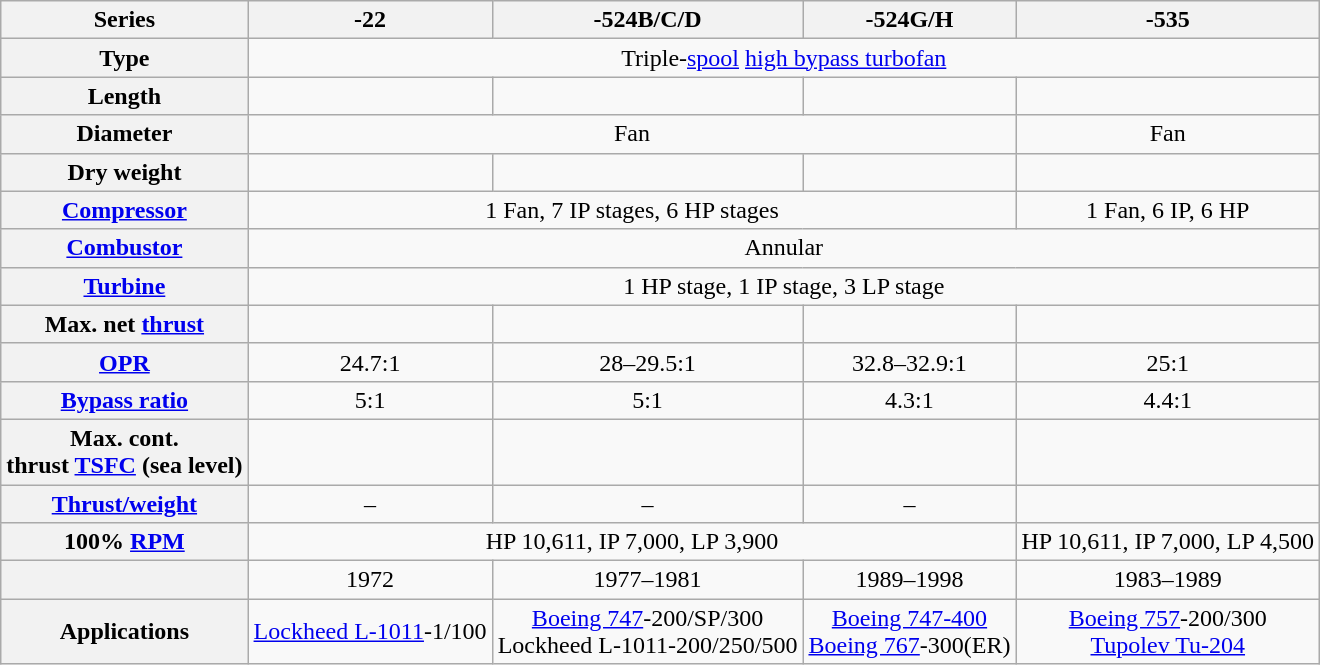<table class="wikitable" style="text-align: center">
<tr>
<th>Series</th>
<th>-22</th>
<th>-524B/C/D</th>
<th>-524G/H</th>
<th>-535</th>
</tr>
<tr>
<th>Type</th>
<td colspan=5>Triple-<a href='#'>spool</a> <a href='#'>high bypass turbofan</a></td>
</tr>
<tr>
<th>Length</th>
<td></td>
<td></td>
<td></td>
<td></td>
</tr>
<tr>
<th>Diameter</th>
<td colspan= 3> Fan</td>
<td> Fan</td>
</tr>
<tr>
<th>Dry weight</th>
<td></td>
<td></td>
<td></td>
<td></td>
</tr>
<tr>
<th><a href='#'>Compressor</a></th>
<td colspan=3>1 Fan, 7 IP stages, 6 HP stages</td>
<td>1 Fan, 6 IP, 6 HP</td>
</tr>
<tr>
<th><a href='#'>Combustor</a></th>
<td colspan=4>Annular</td>
</tr>
<tr>
<th><a href='#'>Turbine</a></th>
<td colspan=4>1 HP stage, 1 IP stage, 3 LP stage</td>
</tr>
<tr>
<th>Max. net <a href='#'>thrust</a></th>
<td></td>
<td></td>
<td></td>
<td></td>
</tr>
<tr>
<th><a href='#'>OPR</a></th>
<td>24.7:1</td>
<td>28–29.5:1</td>
<td>32.8–32.9:1</td>
<td>25:1</td>
</tr>
<tr>
<th><a href='#'>Bypass ratio</a></th>
<td>5:1</td>
<td>5:1</td>
<td>4.3:1</td>
<td>4.4:1</td>
</tr>
<tr>
<th>Max. cont.<br>thrust <a href='#'>TSFC</a> (sea level)</th>
<td></td>
<td></td>
<td></td>
<td></td>
</tr>
<tr>
<th><a href='#'>Thrust/weight</a></th>
<td>–</td>
<td>–</td>
<td>–</td>
<td></td>
</tr>
<tr>
<th>100% <a href='#'>RPM</a></th>
<td colspan=3>HP 10,611, IP 7,000, LP 3,900</td>
<td>HP 10,611, IP 7,000, LP 4,500</td>
</tr>
<tr>
<th></th>
<td>1972</td>
<td>1977–1981</td>
<td>1989–1998</td>
<td>1983–1989</td>
</tr>
<tr>
<th>Applications</th>
<td><a href='#'>Lockheed L-1011</a>-1/100</td>
<td><a href='#'>Boeing 747</a>-200/SP/300<br>Lockheed L-1011-200/250/500</td>
<td><a href='#'>Boeing 747-400</a><br><a href='#'>Boeing 767</a>-300(ER)</td>
<td><a href='#'>Boeing 757</a>-200/300<br><a href='#'>Tupolev Tu-204</a></td>
</tr>
</table>
